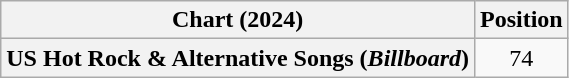<table class="wikitable plainrowheaders" style="text-align:center">
<tr>
<th scope="col">Chart (2024)</th>
<th scope="col">Position</th>
</tr>
<tr>
<th scope="row">US Hot Rock & Alternative Songs (<em>Billboard</em>)</th>
<td>74</td>
</tr>
</table>
